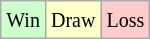<table class="wikitable">
<tr>
<td style="background-color: #CCFFCC;"><small>Win</small></td>
<td style="background-color: #FFFFCC;"><small>Draw</small></td>
<td style="background-color: #FFCCCC;"><small>Loss</small></td>
</tr>
</table>
